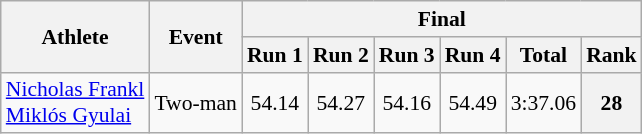<table class="wikitable" style="font-size:90%">
<tr>
<th rowspan="2">Athlete</th>
<th rowspan="2">Event</th>
<th colspan="6">Final</th>
</tr>
<tr>
<th>Run 1</th>
<th>Run 2</th>
<th>Run 3</th>
<th>Run 4</th>
<th>Total</th>
<th>Rank</th>
</tr>
<tr>
<td><a href='#'>Nicholas Frankl</a><br><a href='#'>Miklós Gyulai</a></td>
<td>Two-man</td>
<td align="center">54.14</td>
<td align="center">54.27</td>
<td align="center">54.16</td>
<td align="center">54.49</td>
<td align="center">3:37.06</td>
<th align="center">28</th>
</tr>
</table>
